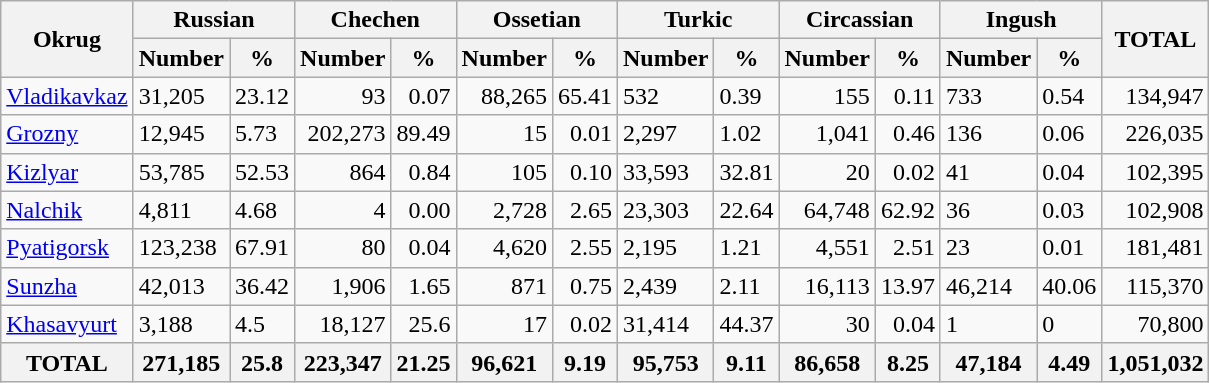<table class="wikitable sortable">
<tr>
<th rowspan="2">Okrug</th>
<th colspan="2">Russian</th>
<th colspan="2">Chechen</th>
<th colspan="2">Ossetian</th>
<th colspan="2">Turkic</th>
<th colspan="2">Circassian</th>
<th colspan="2">Ingush</th>
<th rowspan="2">TOTAL</th>
</tr>
<tr>
<th>Number</th>
<th>%</th>
<th>Number</th>
<th>%</th>
<th>Number</th>
<th>%</th>
<th>Number</th>
<th>%</th>
<th>Number</th>
<th>%</th>
<th>Number</th>
<th>%</th>
</tr>
<tr>
<td><a href='#'>Vladikavkaz</a></td>
<td>31,205</td>
<td>23.12</td>
<td align="right">93</td>
<td align="right">0.07</td>
<td align="right">88,265</td>
<td align="right">65.41</td>
<td>532</td>
<td>0.39</td>
<td align="right">155</td>
<td align="right">0.11</td>
<td>733</td>
<td>0.54</td>
<td align="right">134,947</td>
</tr>
<tr>
<td><a href='#'>Grozny</a></td>
<td>12,945</td>
<td>5.73</td>
<td align="right">202,273</td>
<td align="right">89.49</td>
<td align="right">15</td>
<td align="right">0.01</td>
<td>2,297</td>
<td>1.02</td>
<td align="right">1,041</td>
<td align="right">0.46</td>
<td>136</td>
<td>0.06</td>
<td align="right">226,035</td>
</tr>
<tr>
<td><a href='#'>Kizlyar</a></td>
<td>53,785</td>
<td>52.53</td>
<td align="right">864</td>
<td align="right">0.84</td>
<td align="right">105</td>
<td align="right">0.10</td>
<td>33,593</td>
<td>32.81</td>
<td align="right">20</td>
<td align="right">0.02</td>
<td>41</td>
<td>0.04</td>
<td align="right">102,395</td>
</tr>
<tr>
<td><a href='#'>Nalchik</a></td>
<td>4,811</td>
<td>4.68</td>
<td align="right">4</td>
<td align="right">0.00</td>
<td align="right">2,728</td>
<td align="right">2.65</td>
<td>23,303</td>
<td>22.64</td>
<td align="right">64,748</td>
<td align="right">62.92</td>
<td>36</td>
<td>0.03</td>
<td align="right">102,908</td>
</tr>
<tr>
<td><a href='#'>Pyatigorsk</a></td>
<td>123,238</td>
<td>67.91</td>
<td align="right">80</td>
<td align="right">0.04</td>
<td align="right">4,620</td>
<td align="right">2.55</td>
<td>2,195</td>
<td>1.21</td>
<td align="right">4,551</td>
<td align="right">2.51</td>
<td>23</td>
<td>0.01</td>
<td align="right">181,481</td>
</tr>
<tr>
<td><a href='#'>Sunzha</a></td>
<td>42,013</td>
<td>36.42</td>
<td align="right">1,906</td>
<td align="right">1.65</td>
<td align="right">871</td>
<td align="right">0.75</td>
<td>2,439</td>
<td>2.11</td>
<td align="right">16,113</td>
<td align="right">13.97</td>
<td>46,214</td>
<td>40.06</td>
<td align="right">115,370</td>
</tr>
<tr>
<td><a href='#'>Khasavyurt</a></td>
<td>3,188</td>
<td>4.5</td>
<td align="right">18,127</td>
<td align="right">25.6</td>
<td align="right">17</td>
<td align="right">0.02</td>
<td>31,414</td>
<td>44.37</td>
<td align="right">30</td>
<td align="right">0.04</td>
<td>1</td>
<td>0</td>
<td align="right">70,800</td>
</tr>
<tr>
<th><strong>TOTAL</strong></th>
<th>271,185</th>
<th>25.8</th>
<th>223,347</th>
<th>21.25</th>
<th>96,621</th>
<th>9.19</th>
<th><strong>95,753</strong></th>
<th>9.11</th>
<th>86,658</th>
<th>8.25</th>
<th>47,184</th>
<th>4.49</th>
<th>1,051,032</th>
</tr>
</table>
